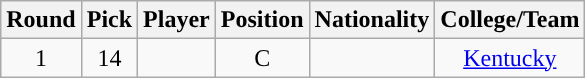<table class="wikitable sortable">
<tr>
<th>Round</th>
<th>Pick</th>
<th>Player</th>
<th>Position</th>
<th>Nationality</th>
<th>College/Team</th>
</tr>
<tr style="text-align: center">
<td>1</td>
<td>14</td>
<td></td>
<td>C</td>
<td></td>
<td><a href='#'>Kentucky</a></td>
</tr>
</table>
